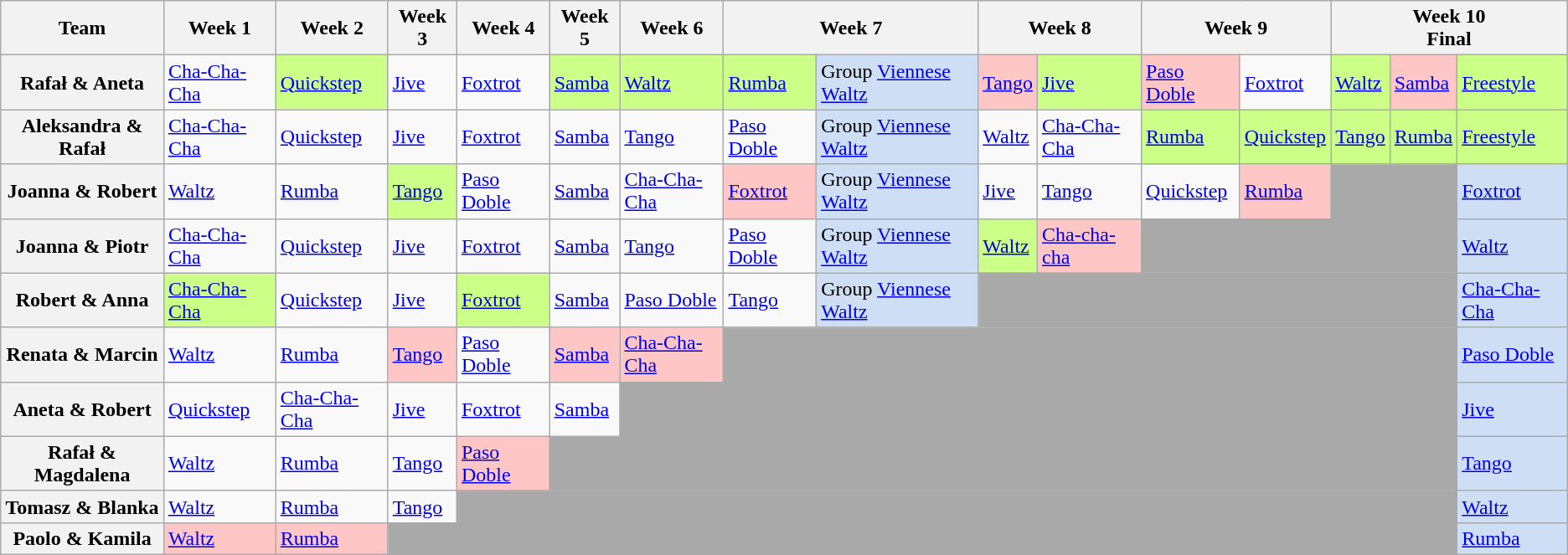<table class="wikitable" style=text-align:center">
<tr>
<th>Team</th>
<th>Week 1</th>
<th>Week 2</th>
<th>Week 3</th>
<th>Week 4</th>
<th>Week 5</th>
<th>Week 6</th>
<th colspan=2>Week 7</th>
<th colspan=2>Week 8</th>
<th colspan=2>Week 9</th>
<th colspan=3>Week 10<br>Final</th>
</tr>
<tr>
<th>Rafał & Aneta</th>
<td><a href='#'>Cha-Cha-Cha</a></td>
<td style="background:#ccff88;"><a href='#'>Quickstep</a></td>
<td><a href='#'>Jive</a></td>
<td><a href='#'>Foxtrot</a></td>
<td style="background:#ccff88;"><a href='#'>Samba</a></td>
<td style="background:#ccff88;"><a href='#'>Waltz</a></td>
<td style="background:#ccff88;"><a href='#'>Rumba</a></td>
<td style="background:#CEDEF4;">Group <a href='#'>Viennese Waltz</a></td>
<td style="background:#ffc6c6;"><a href='#'>Tango</a></td>
<td style="background:#ccff88;"><a href='#'>Jive</a></td>
<td style="background:#ffc6c6;"><a href='#'>Paso Doble</a></td>
<td><a href='#'>Foxtrot</a></td>
<td style="background:#ccff88;"><a href='#'>Waltz</a></td>
<td style="background:#ffc6c6;"><a href='#'>Samba</a></td>
<td style="background:#ccff88;"><a href='#'>Freestyle</a></td>
</tr>
<tr>
<th>Aleksandra & Rafał</th>
<td><a href='#'>Cha-Cha-Cha</a></td>
<td><a href='#'>Quickstep</a></td>
<td><a href='#'>Jive</a></td>
<td><a href='#'>Foxtrot</a></td>
<td><a href='#'>Samba</a></td>
<td><a href='#'>Tango</a></td>
<td><a href='#'>Paso Doble</a></td>
<td style="background:#CEDEF4;">Group <a href='#'>Viennese Waltz</a></td>
<td><a href='#'>Waltz</a></td>
<td><a href='#'>Cha-Cha-Cha</a></td>
<td style="background:#ccff88;"><a href='#'>Rumba</a></td>
<td style="background:#ccff88;"><a href='#'>Quickstep</a></td>
<td style="background:#ccff88;"><a href='#'>Tango</a></td>
<td style="background:#ccff88;"><a href='#'>Rumba</a></td>
<td style="background:#ccff88;"><a href='#'>Freestyle</a></td>
</tr>
<tr>
<th>Joanna & Robert</th>
<td><a href='#'>Waltz</a></td>
<td><a href='#'>Rumba</a></td>
<td style="background:#ccff88;"><a href='#'>Tango</a></td>
<td><a href='#'>Paso Doble</a></td>
<td><a href='#'>Samba</a></td>
<td><a href='#'>Cha-Cha-Cha</a></td>
<td style="background:#ffc6c6;"><a href='#'>Foxtrot</a></td>
<td style="background:#CEDEF4;">Group <a href='#'>Viennese Waltz</a></td>
<td><a href='#'>Jive</a></td>
<td><a href='#'>Tango</a></td>
<td><a href='#'>Quickstep</a></td>
<td style="background:#ffc6c6;"><a href='#'>Rumba</a></td>
<td style="background:darkgrey" colspan=2></td>
<td style="background:#CEDEF4;"><a href='#'>Foxtrot</a></td>
</tr>
<tr>
<th>Joanna & Piotr</th>
<td><a href='#'>Cha-Cha-Cha</a></td>
<td><a href='#'>Quickstep</a></td>
<td><a href='#'>Jive</a></td>
<td><a href='#'>Foxtrot</a></td>
<td><a href='#'>Samba</a></td>
<td><a href='#'>Tango</a></td>
<td><a href='#'>Paso Doble</a></td>
<td style="background:#CEDEF4;">Group <a href='#'>Viennese Waltz</a></td>
<td style="background:#ccff88;"><a href='#'>Waltz</a></td>
<td style="background:#ffc6c6;"><a href='#'>Cha-cha-cha</a></td>
<td style="background:darkgrey" colspan="4"></td>
<td style="background:#CEDEF4;"><a href='#'>Waltz</a></td>
</tr>
<tr>
<th>Robert & Anna</th>
<td style="background:#ccff88;"><a href='#'>Cha-Cha-Cha</a></td>
<td><a href='#'>Quickstep</a></td>
<td><a href='#'>Jive</a></td>
<td style="background:#ccff88;"><a href='#'>Foxtrot</a></td>
<td><a href='#'>Samba</a></td>
<td><a href='#'>Paso Doble</a></td>
<td><a href='#'>Tango</a></td>
<td style="background:#CEDEF4;">Group <a href='#'>Viennese Waltz</a></td>
<td style="background:darkgrey" colspan="6"></td>
<td style="background:#CEDEF4;"><a href='#'>Cha-Cha-Cha</a></td>
</tr>
<tr>
<th>Renata & Marcin</th>
<td><a href='#'>Waltz</a></td>
<td><a href='#'>Rumba</a></td>
<td style="background:#ffc6c6;"><a href='#'>Tango</a></td>
<td><a href='#'>Paso Doble</a></td>
<td style="background:#ffc6c6;"><a href='#'>Samba</a></td>
<td style="background:#ffc6c6;"><a href='#'>Cha-Cha-Cha</a></td>
<td style="background:darkgrey" colspan="8"></td>
<td style="background:#CEDEF4;"><a href='#'>Paso Doble</a></td>
</tr>
<tr>
<th>Aneta & Robert</th>
<td><a href='#'>Quickstep</a></td>
<td><a href='#'>Cha-Cha-Cha</a></td>
<td><a href='#'>Jive</a></td>
<td><a href='#'>Foxtrot</a></td>
<td><a href='#'>Samba</a></td>
<td style="background:darkgrey" colspan="9"></td>
<td style="background:#CEDEF4;"><a href='#'>Jive</a></td>
</tr>
<tr>
<th>Rafał & Magdalena</th>
<td><a href='#'>Waltz</a></td>
<td><a href='#'>Rumba</a></td>
<td><a href='#'>Tango</a></td>
<td style="background:#ffc6c6;"><a href='#'>Paso Doble</a></td>
<td style="background:darkgrey" colspan="10"></td>
<td style="background:#CEDEF4;"><a href='#'>Tango</a></td>
</tr>
<tr>
<th>Tomasz & Blanka</th>
<td><a href='#'>Waltz</a></td>
<td><a href='#'>Rumba</a></td>
<td><a href='#'>Tango</a></td>
<td style="background:darkgrey" colspan="11"></td>
<td style="background:#CEDEF4;"><a href='#'>Waltz</a></td>
</tr>
<tr>
<th>Paolo & Kamila</th>
<td style="background:#ffc6c6;"><a href='#'>Waltz</a></td>
<td style="background:#ffc6c6;"><a href='#'>Rumba</a></td>
<td style="background:darkgrey" colspan="12"></td>
<td style="background:#CEDEF4;"><a href='#'>Rumba</a></td>
</tr>
</table>
